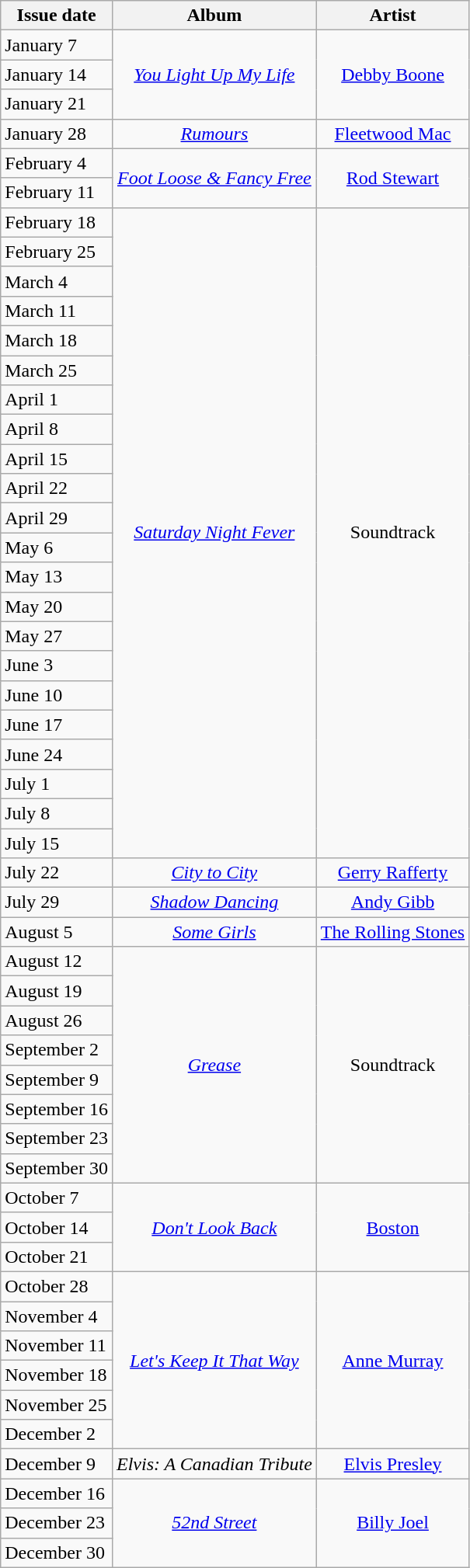<table class="wikitable sortable">
<tr>
<th><strong>Issue date</strong></th>
<th><strong>Album</strong></th>
<th><strong>Artist</strong></th>
</tr>
<tr>
<td>January 7</td>
<td rowspan="3" align="center"><em><a href='#'>You Light Up My Life</a></em></td>
<td rowspan="3" align="center"><a href='#'>Debby Boone</a></td>
</tr>
<tr>
<td>January 14</td>
</tr>
<tr>
<td>January 21</td>
</tr>
<tr>
<td>January 28</td>
<td rowspan="1" align="center"><em><a href='#'>Rumours</a></em></td>
<td rowspan="1" align="center"><a href='#'>Fleetwood Mac</a></td>
</tr>
<tr>
<td>February 4</td>
<td rowspan="2" align="center"><em><a href='#'>Foot Loose & Fancy Free</a></em></td>
<td rowspan="2" align="center"><a href='#'>Rod Stewart</a></td>
</tr>
<tr>
<td>February 11</td>
</tr>
<tr>
<td>February 18</td>
<td rowspan="22" align="center"><em><a href='#'>Saturday Night Fever</a></em></td>
<td rowspan="22" align="center">Soundtrack</td>
</tr>
<tr>
<td>February 25</td>
</tr>
<tr>
<td>March 4</td>
</tr>
<tr>
<td>March 11</td>
</tr>
<tr>
<td>March 18</td>
</tr>
<tr>
<td>March 25</td>
</tr>
<tr>
<td>April 1</td>
</tr>
<tr>
<td>April 8</td>
</tr>
<tr>
<td>April 15</td>
</tr>
<tr>
<td>April 22</td>
</tr>
<tr>
<td>April 29</td>
</tr>
<tr>
<td>May 6</td>
</tr>
<tr>
<td>May 13</td>
</tr>
<tr>
<td>May 20</td>
</tr>
<tr>
<td>May 27</td>
</tr>
<tr>
<td>June 3</td>
</tr>
<tr>
<td>June 10</td>
</tr>
<tr>
<td>June 17</td>
</tr>
<tr>
<td>June 24</td>
</tr>
<tr>
<td>July 1</td>
</tr>
<tr>
<td>July 8</td>
</tr>
<tr>
<td>July 15</td>
</tr>
<tr>
<td>July 22</td>
<td rowspan="1" align="center"><em><a href='#'>City to City</a></em></td>
<td rowspan="1" align="center"><a href='#'>Gerry Rafferty</a></td>
</tr>
<tr>
<td>July 29</td>
<td rowspan="1" align="center"><em><a href='#'>Shadow Dancing</a></em></td>
<td rowspan="1" align="center"><a href='#'>Andy Gibb</a></td>
</tr>
<tr>
<td>August 5</td>
<td rowspan="1" align="center"><em><a href='#'>Some Girls</a></em></td>
<td rowspan="1" align="center"><a href='#'>The Rolling Stones</a></td>
</tr>
<tr>
<td>August 12</td>
<td rowspan="8" align="center"><em><a href='#'>Grease</a></em></td>
<td rowspan="8" align="center">Soundtrack</td>
</tr>
<tr>
<td>August 19</td>
</tr>
<tr>
<td>August 26</td>
</tr>
<tr>
<td>September 2</td>
</tr>
<tr>
<td>September 9</td>
</tr>
<tr>
<td>September 16</td>
</tr>
<tr>
<td>September 23</td>
</tr>
<tr>
<td>September 30</td>
</tr>
<tr>
<td>October 7</td>
<td rowspan="3" align="center"><em><a href='#'>Don't Look Back</a></em></td>
<td rowspan="3" align="center"><a href='#'>Boston</a></td>
</tr>
<tr>
<td>October 14</td>
</tr>
<tr>
<td>October 21</td>
</tr>
<tr>
<td>October 28</td>
<td rowspan="6" align="center"><em><a href='#'>Let's Keep It That Way</a></em></td>
<td rowspan="6" align="center"><a href='#'>Anne Murray</a></td>
</tr>
<tr>
<td>November 4</td>
</tr>
<tr>
<td>November 11</td>
</tr>
<tr>
<td>November 18</td>
</tr>
<tr>
<td>November 25</td>
</tr>
<tr>
<td>December 2</td>
</tr>
<tr>
<td>December 9</td>
<td rowspan="1" align="center"><em>Elvis: A Canadian Tribute</em></td>
<td rowspan="1" align="center"><a href='#'>Elvis Presley</a></td>
</tr>
<tr>
<td>December 16</td>
<td rowspan="3" align="center"><em><a href='#'>52nd Street</a></em></td>
<td rowspan="3" align="center"><a href='#'>Billy Joel</a></td>
</tr>
<tr>
<td>December 23</td>
</tr>
<tr>
<td>December 30</td>
</tr>
</table>
